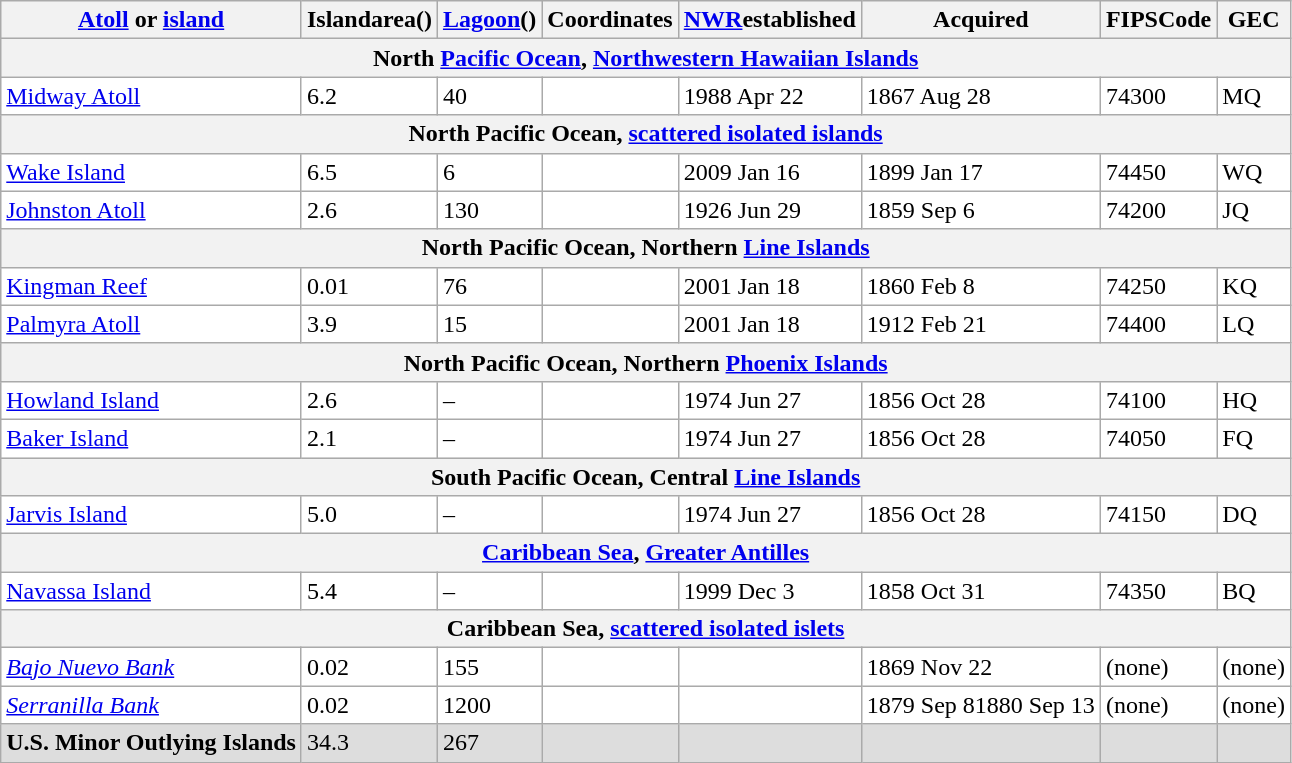<table class="wikitable sortable col2right col3right">
<tr>
<th><a href='#'>Atoll</a> or <a href='#'>island</a></th>
<th>Islandarea()</th>
<th><a href='#'>Lagoon</a>()</th>
<th>Coordinates</th>
<th><a href='#'>NWR</a>established</th>
<th>Acquired</th>
<th>FIPSCode</th>
<th>GEC</th>
</tr>
<tr>
<th colspan="10">North <a href='#'>Pacific Ocean</a>, <a href='#'>Northwestern Hawaiian Islands</a></th>
</tr>
<tr style="background: #FFF">
<td><a href='#'>Midway Atoll</a></td>
<td>6.2</td>
<td>40</td>
<td></td>
<td>1988 Apr 22</td>
<td>1867 Aug 28</td>
<td>74300</td>
<td>MQ</td>
</tr>
<tr>
<th colspan="10">North Pacific Ocean, <a href='#'>scattered isolated islands</a></th>
</tr>
<tr style="background: #FFF">
<td><a href='#'>Wake Island</a></td>
<td>6.5</td>
<td>6</td>
<td></td>
<td>2009 Jan 16</td>
<td>1899 Jan 17</td>
<td>74450</td>
<td>WQ</td>
</tr>
<tr style="background: #FFF">
<td><a href='#'>Johnston Atoll</a></td>
<td>2.6</td>
<td>130</td>
<td></td>
<td>1926 Jun 29</td>
<td>1859 Sep 6</td>
<td>74200</td>
<td>JQ</td>
</tr>
<tr>
<th colspan="10">North Pacific Ocean, Northern <a href='#'>Line Islands</a></th>
</tr>
<tr style="background: #FFF">
<td><a href='#'>Kingman Reef</a></td>
<td>0.01</td>
<td>76</td>
<td></td>
<td>2001 Jan 18</td>
<td>1860 Feb 8</td>
<td>74250</td>
<td>KQ</td>
</tr>
<tr style="background: #FFF">
<td><a href='#'>Palmyra Atoll</a></td>
<td>3.9</td>
<td>15</td>
<td></td>
<td>2001 Jan 18</td>
<td>1912 Feb 21</td>
<td>74400</td>
<td>LQ</td>
</tr>
<tr>
<th colspan="10">North Pacific Ocean, Northern <a href='#'>Phoenix Islands</a></th>
</tr>
<tr style="background: #FFF">
<td><a href='#'>Howland Island</a></td>
<td>2.6</td>
<td>–</td>
<td></td>
<td>1974 Jun 27</td>
<td>1856 Oct 28</td>
<td>74100</td>
<td>HQ</td>
</tr>
<tr style="background: #FFF">
<td><a href='#'>Baker Island</a></td>
<td>2.1</td>
<td>–</td>
<td></td>
<td>1974 Jun 27</td>
<td>1856 Oct 28</td>
<td>74050</td>
<td>FQ</td>
</tr>
<tr>
<th colspan="10">South Pacific Ocean, Central <a href='#'>Line Islands</a></th>
</tr>
<tr style="background: #FFF">
<td><a href='#'>Jarvis Island</a></td>
<td>5.0</td>
<td>–</td>
<td></td>
<td>1974 Jun 27</td>
<td>1856 Oct 28</td>
<td>74150</td>
<td>DQ</td>
</tr>
<tr>
<th colspan="10"><a href='#'>Caribbean Sea</a>, <a href='#'>Greater Antilles</a></th>
</tr>
<tr style="background: #FFF">
<td><a href='#'>Navassa Island</a></td>
<td>5.4</td>
<td>–</td>
<td></td>
<td>1999 Dec 3</td>
<td>1858 Oct 31</td>
<td>74350</td>
<td>BQ</td>
</tr>
<tr>
<th colspan="10">Caribbean Sea, <a href='#'>scattered isolated islets</a></th>
</tr>
<tr style="background: #FFF">
<td><em><a href='#'>Bajo Nuevo Bank</a></em></td>
<td>0.02</td>
<td>155</td>
<td></td>
<td></td>
<td>1869 Nov 22</td>
<td>(none)</td>
<td>(none)</td>
</tr>
<tr style="background: #FFF">
<td><em><a href='#'>Serranilla Bank</a></em></td>
<td>0.02</td>
<td>1200</td>
<td></td>
<td></td>
<td>1879 Sep 81880 Sep 13</td>
<td>(none)</td>
<td>(none)</td>
</tr>
<tr style="background: #DDD">
<td><strong>U.S. Minor Outlying Islands</strong></td>
<td>34.3</td>
<td>267</td>
<td></td>
<td></td>
<td></td>
<td></td>
<td></td>
</tr>
</table>
